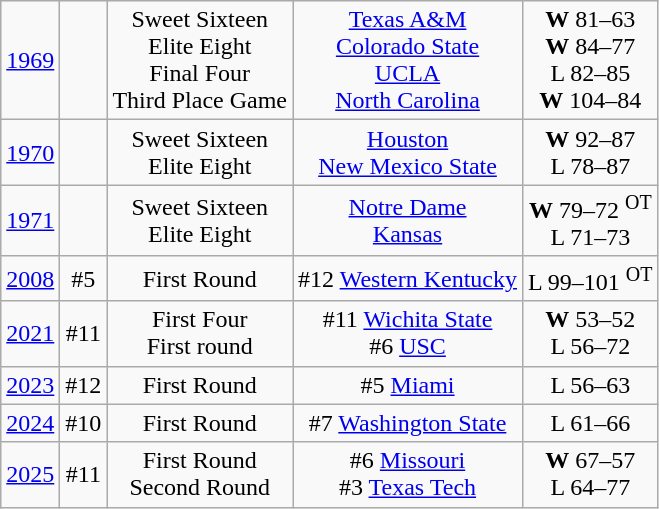<table class="wikitable">
<tr align="center">
<td><a href='#'>1969</a></td>
<td></td>
<td>Sweet Sixteen<br>Elite Eight<br>Final Four<br>Third Place Game</td>
<td><a href='#'>Texas A&M</a><br> <a href='#'>Colorado State</a><br> <a href='#'>UCLA</a> <br><a href='#'>North Carolina</a></td>
<td><strong>W</strong> 81–63<br><strong>W</strong> 84–77<br>L 82–85<br><strong>W</strong> 104–84</td>
</tr>
<tr align=center>
<td><a href='#'>1970</a></td>
<td></td>
<td>Sweet Sixteen<br>Elite Eight</td>
<td><a href='#'>Houston</a><br><a href='#'>New Mexico State</a></td>
<td><strong>W</strong> 92–87<br>L 78–87</td>
</tr>
<tr align=center>
<td><a href='#'>1971</a></td>
<td></td>
<td>Sweet Sixteen<br>Elite Eight</td>
<td><a href='#'>Notre Dame</a><br><a href='#'>Kansas</a></td>
<td><strong>W</strong> 79–72 <sup>OT</sup><br>L 71–73</td>
</tr>
<tr align=center>
<td><a href='#'>2008</a></td>
<td>#5</td>
<td>First Round</td>
<td>#12 <a href='#'>Western Kentucky</a></td>
<td>L 99–101 <sup>OT</sup></td>
</tr>
<tr align=center>
<td><a href='#'>2021</a></td>
<td>#11</td>
<td>First Four<br>First round</td>
<td>#11 <a href='#'>Wichita State</a><br>#6 <a href='#'>USC</a></td>
<td><strong>W</strong> 53–52<br>L 56–72</td>
</tr>
<tr align=center>
<td><a href='#'>2023</a></td>
<td>#12</td>
<td>First Round</td>
<td>#5 <a href='#'>Miami</a></td>
<td>L 56–63</td>
</tr>
<tr align=center>
<td><a href='#'>2024</a></td>
<td>#10</td>
<td>First Round</td>
<td>#7 <a href='#'>Washington State</a></td>
<td>L 61–66</td>
</tr>
<tr align=center>
<td><a href='#'>2025</a></td>
<td>#11</td>
<td>First Round<br>Second Round</td>
<td>#6 <a href='#'>Missouri</a><br> #3 <a href='#'>Texas Tech</a></td>
<td><strong>W</strong> 67–57<br>L 64–77</td>
</tr>
</table>
